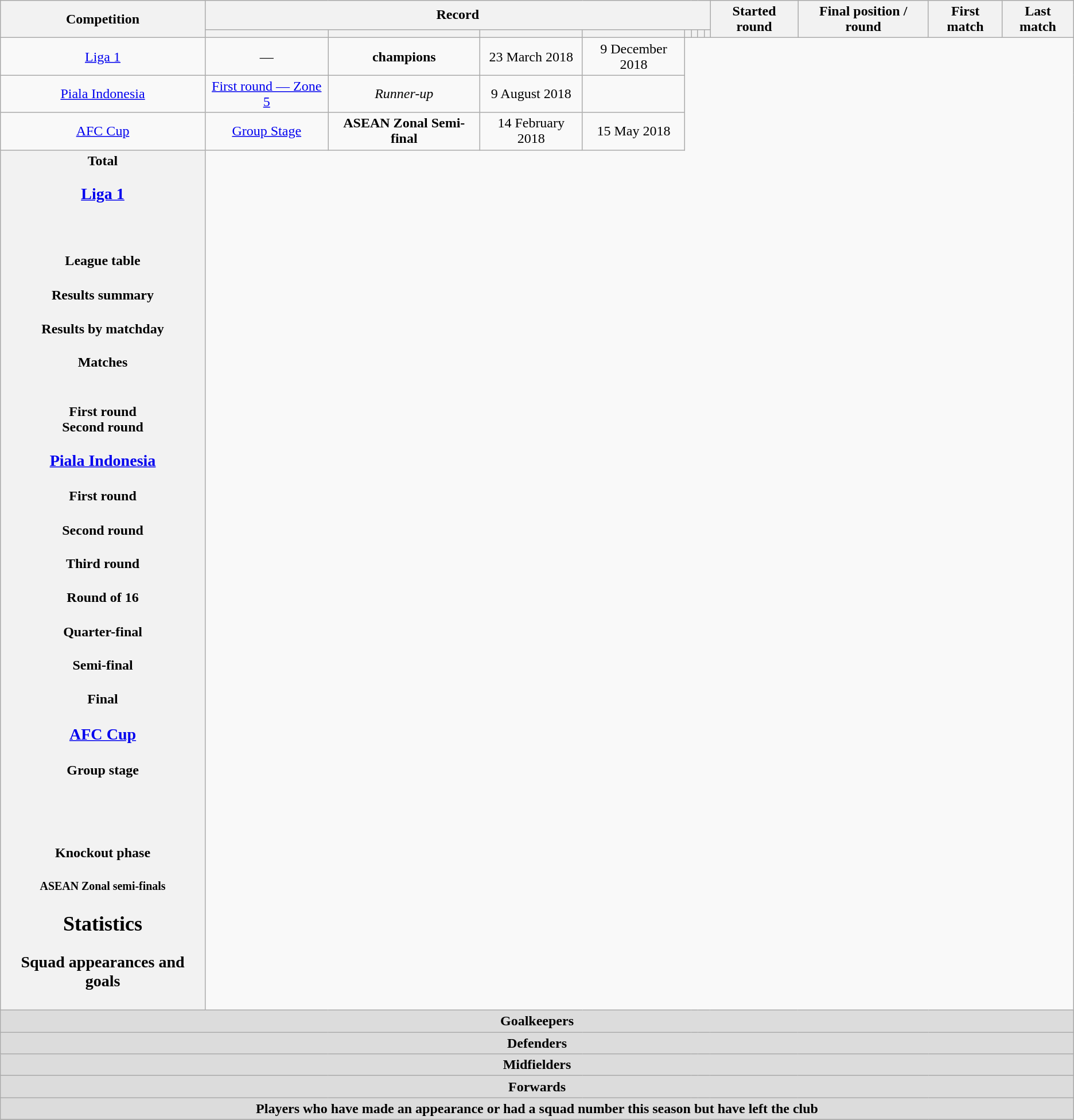<table class="wikitable" style="text-align: center">
<tr>
<th rowspan=2>Competition</th>
<th colspan=8>Record</th>
<th rowspan=2>Started round</th>
<th rowspan=2>Final position / round</th>
<th rowspan=2>First match</th>
<th rowspan=2>Last match</th>
</tr>
<tr>
<th></th>
<th></th>
<th></th>
<th></th>
<th></th>
<th></th>
<th></th>
<th></th>
</tr>
<tr>
<td><a href='#'>Liga 1</a><br></td>
<td>—</td>
<td><strong>champions</strong></td>
<td>23 March 2018</td>
<td>9 December 2018</td>
</tr>
<tr>
<td><a href='#'>Piala Indonesia</a><br></td>
<td><a href='#'>First round — Zone 5</a></td>
<td><em>Runner-up</em></td>
<td>9 August 2018</td>
<td></td>
</tr>
<tr>
<td><a href='#'>AFC Cup</a><br></td>
<td><a href='#'>Group Stage</a></td>
<td><strong>ASEAN Zonal Semi-final</strong></td>
<td>14 February 2018</td>
<td>15 May 2018</td>
</tr>
<tr>
<th>Total<br>
<h3><a href='#'>Liga 1</a></h3><br><h4>League table</h4><h4>Results summary</h4>
<h4>Results by matchday</h4><h4>Matches</h4>

<br><strong>First round</strong>



















<br><strong>Second round</strong>

















<h3><a href='#'>Piala Indonesia</a></h3><h4>First round</h4><h4>Second round</h4><h4>Third round</h4>
<h4>Round of 16</h4>
<h4>Quarter-final</h4>
<h4>Semi-final</h4>
<h4>Final</h4>

<h3><a href='#'>AFC Cup</a></h3><h4>Group stage</h4>
<br>

<br>




<h4>Knockout phase</h4><h5>ASEAN Zonal semi-finals</h5>
<h2>Statistics</h2><h3>Squad appearances and goals</h3></th>
</tr>
<tr>
<th colspan=14 style=background:#dcdcdc; text-align:center>Goalkeepers<br>


</th>
</tr>
<tr>
<th colspan=14 style=background:#dcdcdc; text-align:center>Defenders<br>








</th>
</tr>
<tr>
<th colspan=14 style=background:#dcdcdc; text-align:center>Midfielders<br>










</th>
</tr>
<tr>
<th colspan=14 style=background:#dcdcdc; text-align:center>Forwards<br>



</th>
</tr>
<tr>
<th colspan=14 style=background:#dcdcdc; text-align:center>Players who have made an appearance or had a squad number this season but have left the club<br>







</th>
</tr>
<tr>
</tr>
</table>
